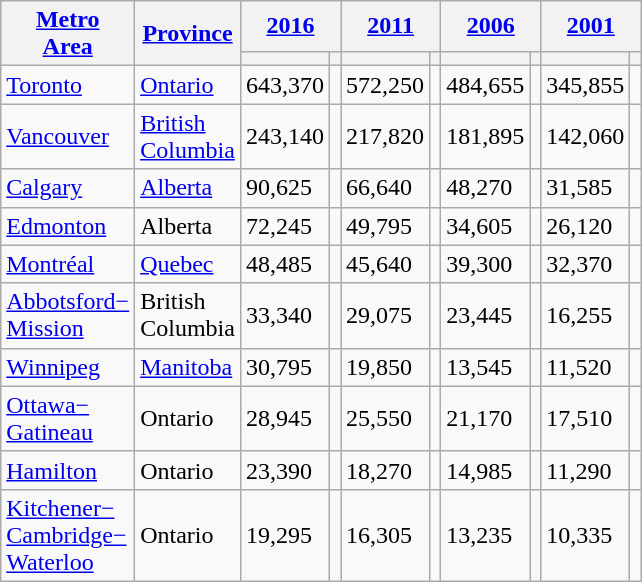<table class="wikitable collapsible sortable">
<tr>
<th rowspan="2"><a href='#'>Metro<br>Area</a></th>
<th rowspan="2"><a href='#'>Province</a></th>
<th colspan="2"><a href='#'>2016</a></th>
<th colspan="2"><a href='#'>2011</a></th>
<th colspan="2"><a href='#'>2006</a></th>
<th colspan="2"><a href='#'>2001</a></th>
</tr>
<tr>
<th><a href='#'></a></th>
<th></th>
<th></th>
<th></th>
<th></th>
<th></th>
<th></th>
<th></th>
</tr>
<tr>
<td><a href='#'>Toronto</a></td>
<td><a href='#'>Ontario</a></td>
<td>643,370</td>
<td></td>
<td>572,250</td>
<td></td>
<td>484,655</td>
<td></td>
<td>345,855</td>
<td></td>
</tr>
<tr>
<td><a href='#'>Vancouver</a></td>
<td><a href='#'>British<br>Columbia</a></td>
<td>243,140</td>
<td></td>
<td>217,820</td>
<td></td>
<td>181,895</td>
<td></td>
<td>142,060</td>
<td></td>
</tr>
<tr>
<td><a href='#'>Calgary</a></td>
<td><a href='#'>Alberta</a></td>
<td>90,625</td>
<td></td>
<td>66,640</td>
<td></td>
<td>48,270</td>
<td></td>
<td>31,585</td>
<td></td>
</tr>
<tr>
<td><a href='#'>Edmonton</a></td>
<td>Alberta</td>
<td>72,245</td>
<td></td>
<td>49,795</td>
<td></td>
<td>34,605</td>
<td></td>
<td>26,120</td>
<td></td>
</tr>
<tr>
<td><a href='#'>Montréal</a></td>
<td><a href='#'>Quebec</a></td>
<td>48,485</td>
<td></td>
<td>45,640</td>
<td></td>
<td>39,300</td>
<td></td>
<td>32,370</td>
<td></td>
</tr>
<tr>
<td><a href='#'>Abbotsford−<br>Mission</a></td>
<td>British<br>Columbia</td>
<td>33,340</td>
<td></td>
<td>29,075</td>
<td></td>
<td>23,445</td>
<td></td>
<td>16,255</td>
<td></td>
</tr>
<tr>
<td><a href='#'>Winnipeg</a></td>
<td><a href='#'>Manitoba</a></td>
<td>30,795</td>
<td></td>
<td>19,850</td>
<td></td>
<td>13,545</td>
<td></td>
<td>11,520</td>
<td></td>
</tr>
<tr>
<td><a href='#'>Ottawa−<br>Gatineau</a></td>
<td>Ontario</td>
<td>28,945</td>
<td></td>
<td>25,550</td>
<td></td>
<td>21,170</td>
<td></td>
<td>17,510</td>
<td></td>
</tr>
<tr>
<td><a href='#'>Hamilton</a></td>
<td>Ontario</td>
<td>23,390</td>
<td></td>
<td>18,270</td>
<td></td>
<td>14,985</td>
<td></td>
<td>11,290</td>
<td></td>
</tr>
<tr>
<td><a href='#'>Kitchener−<br>Cambridge−<br>Waterloo</a></td>
<td>Ontario</td>
<td>19,295</td>
<td></td>
<td>16,305</td>
<td></td>
<td>13,235</td>
<td></td>
<td>10,335</td>
<td></td>
</tr>
</table>
